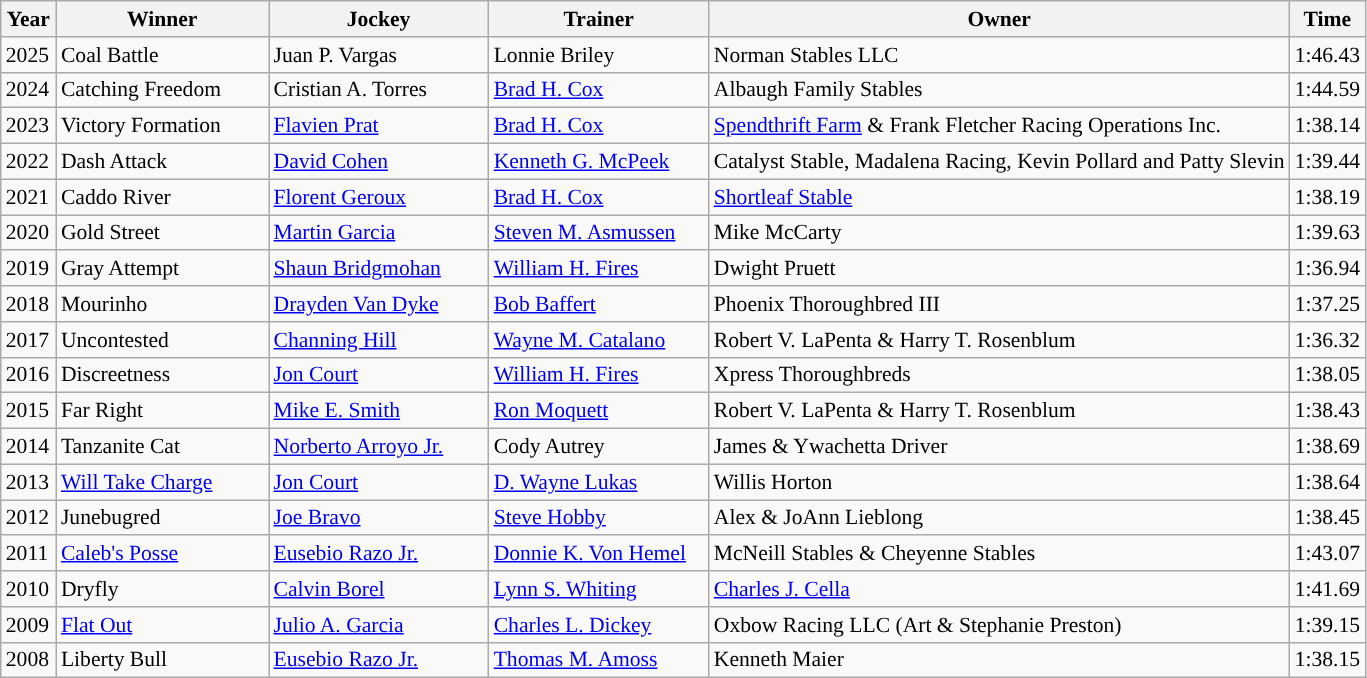<table class="wikitable sortable" style="font-size:90%">
<tr>
<th style="width:30px">Year<br></th>
<th style="width:135px">Winner<br></th>
<th style="width:140px">Jockey<br></th>
<th style="width:140px">Trainer<br></th>
<th style="width:">Owner<br></th>
<th style="width:30px">Time<br></th>
</tr>
<tr>
<td>2025</td>
<td>Coal Battle</td>
<td>Juan P. Vargas</td>
<td>Lonnie Briley</td>
<td>Norman Stables LLC</td>
<td>1:46.43</td>
</tr>
<tr>
<td>2024</td>
<td>Catching Freedom</td>
<td>Cristian A. Torres</td>
<td><a href='#'>Brad H. Cox</a></td>
<td>Albaugh Family Stables</td>
<td>1:44.59</td>
</tr>
<tr>
<td>2023</td>
<td>Victory Formation</td>
<td><a href='#'>Flavien Prat</a></td>
<td><a href='#'>Brad H. Cox</a></td>
<td><a href='#'>Spendthrift Farm</a> & Frank Fletcher Racing Operations Inc.</td>
<td>1:38.14</td>
</tr>
<tr>
<td>2022</td>
<td>Dash Attack</td>
<td><a href='#'>David Cohen</a></td>
<td><a href='#'>Kenneth G. McPeek</a></td>
<td>Catalyst Stable, Madalena Racing, Kevin Pollard and Patty Slevin</td>
<td>1:39.44</td>
</tr>
<tr>
<td>2021</td>
<td>Caddo River</td>
<td><a href='#'>Florent Geroux</a></td>
<td><a href='#'>Brad H. Cox</a></td>
<td><a href='#'>Shortleaf Stable</a></td>
<td>1:38.19</td>
</tr>
<tr>
<td>2020</td>
<td>Gold Street</td>
<td><a href='#'>Martin Garcia</a></td>
<td><a href='#'>Steven M. Asmussen</a></td>
<td>Mike McCarty</td>
<td>1:39.63</td>
</tr>
<tr>
<td>2019</td>
<td>Gray Attempt</td>
<td><a href='#'>Shaun Bridgmohan</a></td>
<td><a href='#'>William H. Fires</a></td>
<td>Dwight Pruett</td>
<td>1:36.94</td>
</tr>
<tr>
<td>2018</td>
<td>Mourinho</td>
<td><a href='#'>Drayden Van Dyke</a></td>
<td><a href='#'>Bob Baffert</a></td>
<td>Phoenix Thoroughbred III</td>
<td>1:37.25</td>
</tr>
<tr>
<td>2017</td>
<td>Uncontested</td>
<td><a href='#'>Channing Hill</a></td>
<td><a href='#'>Wayne M. Catalano</a></td>
<td>Robert V. LaPenta & Harry T. Rosenblum</td>
<td>1:36.32</td>
</tr>
<tr>
<td>2016</td>
<td>Discreetness</td>
<td><a href='#'>Jon Court</a></td>
<td><a href='#'>William H. Fires</a></td>
<td>Xpress Thoroughbreds</td>
<td>1:38.05</td>
</tr>
<tr>
<td>2015</td>
<td>Far Right</td>
<td><a href='#'>Mike E. Smith</a></td>
<td><a href='#'>Ron Moquett</a></td>
<td>Robert V. LaPenta & Harry T. Rosenblum</td>
<td>1:38.43</td>
</tr>
<tr>
<td>2014</td>
<td>Tanzanite Cat</td>
<td><a href='#'>Norberto Arroyo Jr.</a></td>
<td>Cody Autrey</td>
<td>James & Ywachetta Driver</td>
<td>1:38.69</td>
</tr>
<tr>
<td>2013</td>
<td><a href='#'>Will Take Charge</a></td>
<td><a href='#'>Jon Court</a></td>
<td><a href='#'>D. Wayne Lukas</a></td>
<td>Willis Horton</td>
<td>1:38.64</td>
</tr>
<tr>
<td>2012</td>
<td>Junebugred</td>
<td><a href='#'>Joe Bravo</a></td>
<td><a href='#'>Steve Hobby</a></td>
<td>Alex & JoAnn Lieblong</td>
<td>1:38.45</td>
</tr>
<tr>
<td>2011</td>
<td><a href='#'>Caleb's Posse</a></td>
<td><a href='#'>Eusebio Razo Jr.</a></td>
<td><a href='#'>Donnie K. Von Hemel</a></td>
<td>McNeill Stables & Cheyenne Stables</td>
<td>1:43.07</td>
</tr>
<tr>
<td>2010</td>
<td>Dryfly</td>
<td><a href='#'>Calvin Borel</a></td>
<td><a href='#'>Lynn S. Whiting</a></td>
<td><a href='#'>Charles J. Cella</a></td>
<td>1:41.69</td>
</tr>
<tr>
<td>2009</td>
<td><a href='#'>Flat Out</a></td>
<td><a href='#'>Julio A. Garcia</a></td>
<td><a href='#'>Charles L. Dickey</a></td>
<td>Oxbow Racing LLC (Art & Stephanie Preston)</td>
<td>1:39.15</td>
</tr>
<tr>
<td>2008</td>
<td>Liberty Bull</td>
<td><a href='#'>Eusebio Razo Jr.</a></td>
<td><a href='#'>Thomas M. Amoss</a></td>
<td>Kenneth Maier</td>
<td>1:38.15</td>
</tr>
</table>
